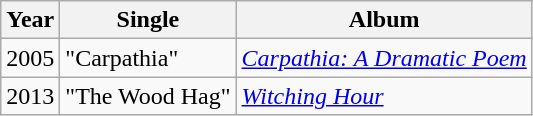<table class="wikitable">
<tr>
<th>Year</th>
<th>Single</th>
<th>Album</th>
</tr>
<tr>
<td>2005</td>
<td>"Carpathia"</td>
<td><em><a href='#'>Carpathia: A Dramatic Poem</a></em></td>
</tr>
<tr>
<td>2013</td>
<td>"The Wood Hag"</td>
<td><em><a href='#'>Witching Hour</a></em></td>
</tr>
</table>
